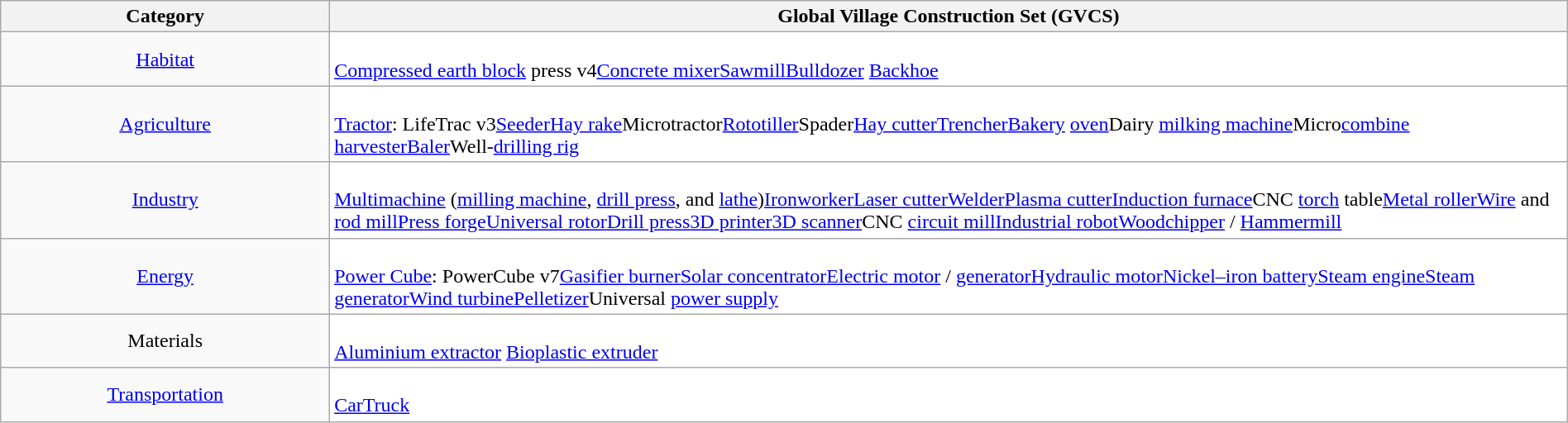<table class="wikitable" style="margin:auto; text-align: center">
<tr>
<th>Category</th>
<th><strong>Global Village Construction Set (GVCS)</strong></th>
</tr>
<tr>
<td><a href='#'>Habitat</a></td>
<td style="background:white; width:79%; text-align: left"><br><a href='#'>Compressed earth block</a> press v4<a href='#'>Concrete mixer</a><a href='#'>Sawmill</a><a href='#'>Bulldozer</a> <a href='#'>Backhoe</a></td>
</tr>
<tr>
<td><a href='#'>Agriculture</a></td>
<td style="background:white; width:79%; text-align: left"><br><a href='#'>Tractor</a>: LifeTrac v3<a href='#'>Seeder</a><a href='#'>Hay rake</a>Microtractor<a href='#'>Rototiller</a>Spader<a href='#'>Hay cutter</a><a href='#'>Trencher</a><a href='#'>Bakery</a> <a href='#'>oven</a>Dairy <a href='#'>milking machine</a>Micro<a href='#'>combine harvester</a><a href='#'>Baler</a>Well-<a href='#'>drilling rig</a></td>
</tr>
<tr>
<td><a href='#'>Industry</a></td>
<td style="background:white; width:79%; text-align: left"><br><a href='#'>Multimachine</a> (<a href='#'>milling machine</a>, <a href='#'>drill press</a>, and <a href='#'>lathe</a>)<a href='#'>Ironworker</a><a href='#'>Laser cutter</a><a href='#'>Welder</a><a href='#'>Plasma cutter</a><a href='#'>Induction furnace</a>CNC <a href='#'>torch</a> table<a href='#'>Metal roller</a><a href='#'>Wire</a> and <a href='#'>rod mill</a><a href='#'>Press forge</a><a href='#'>Universal rotor</a><a href='#'>Drill press</a><a href='#'>3D printer</a><a href='#'>3D scanner</a>CNC <a href='#'>circuit mill</a><a href='#'>Industrial robot</a><a href='#'>Woodchipper</a> / <a href='#'>Hammermill</a></td>
</tr>
<tr>
<td><a href='#'>Energy</a></td>
<td style="background:white; width:79%; text-align: left"><br><a href='#'>Power Cube</a>: PowerCube v7<a href='#'>Gasifier burner</a><a href='#'>Solar concentrator</a><a href='#'>Electric motor</a> / <a href='#'>generator</a><a href='#'>Hydraulic motor</a><a href='#'>Nickel–iron battery</a><a href='#'>Steam engine</a><a href='#'>Steam generator</a><a href='#'>Wind turbine</a><a href='#'>Pelletizer</a>Universal <a href='#'>power supply</a></td>
</tr>
<tr>
<td>Materials</td>
<td style="background:white; width:79%; text-align: left"><br><a href='#'>Aluminium extractor</a> <a href='#'>Bioplastic extruder</a></td>
</tr>
<tr>
<td><a href='#'>Transportation</a></td>
<td style="background:white; width:79%; text-align: left"><br><a href='#'>Car</a><a href='#'>Truck</a></td>
</tr>
</table>
